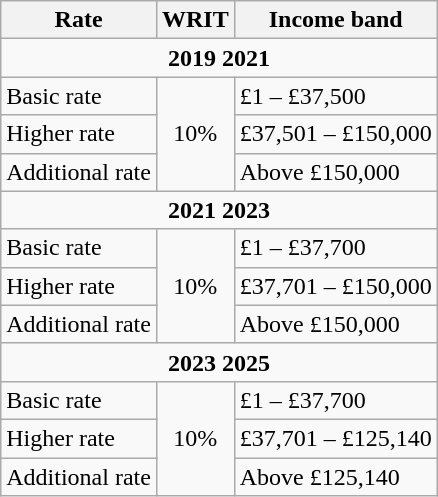<table class="wikitable">
<tr>
<th>Rate</th>
<th>WRIT</th>
<th>Income band</th>
</tr>
<tr>
<td colspan=3 style="text-align:center"><strong>2019  2021</strong></td>
</tr>
<tr>
<td>Basic rate</td>
<td rowspan="3" style="text-align:center">10%</td>
<td>£1 – £37,500</td>
</tr>
<tr>
<td>Higher rate</td>
<td>£37,501 – £150,000</td>
</tr>
<tr>
<td>Additional rate</td>
<td>Above £150,000</td>
</tr>
<tr>
<td colspan=3 style="text-align:center"><strong>2021  2023</strong></td>
</tr>
<tr>
<td>Basic rate</td>
<td rowspan="3" style="text-align:center">10%</td>
<td>£1 – £37,700</td>
</tr>
<tr>
<td>Higher rate</td>
<td>£37,701 – £150,000</td>
</tr>
<tr>
<td>Additional rate</td>
<td>Above £150,000</td>
</tr>
<tr>
<td colspan=3 style="text-align:center"><strong>2023  2025</strong></td>
</tr>
<tr>
<td>Basic rate</td>
<td rowspan="3" style="text-align:center">10%</td>
<td>£1 – £37,700</td>
</tr>
<tr>
<td>Higher rate</td>
<td>£37,701 – £125,140</td>
</tr>
<tr>
<td>Additional rate</td>
<td>Above £125,140</td>
</tr>
</table>
